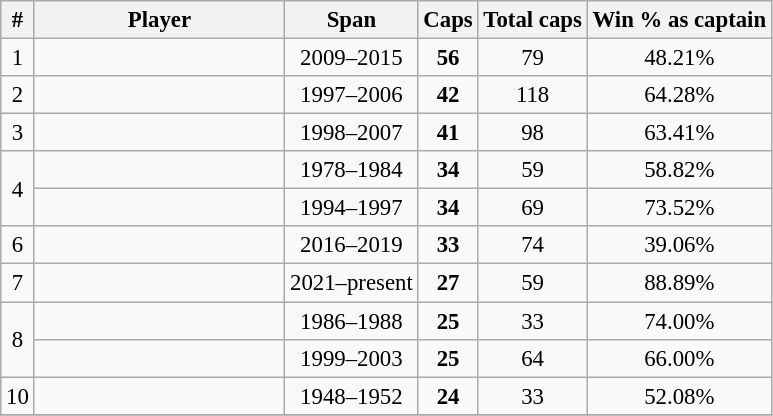<table class="wikitable sortable" style="font-size:95%; text-align:center;">
<tr>
<th>#</th>
<th style="width:160px;">Player</th>
<th>Span</th>
<th>Caps</th>
<th>Total caps</th>
<th>Win % as captain</th>
</tr>
<tr>
<td>1</td>
<td></td>
<td>2009–2015</td>
<td><strong>56</strong></td>
<td>79</td>
<td>48.21%</td>
</tr>
<tr>
<td>2</td>
<td></td>
<td>1997–2006</td>
<td><strong>42</strong></td>
<td>118</td>
<td>64.28%</td>
</tr>
<tr>
<td>3</td>
<td></td>
<td>1998–2007</td>
<td><strong>41</strong></td>
<td>98</td>
<td>63.41%</td>
</tr>
<tr>
<td rowspan=2>4</td>
<td></td>
<td>1978–1984</td>
<td><strong>34</strong></td>
<td>59</td>
<td>58.82%</td>
</tr>
<tr>
<td></td>
<td>1994–1997</td>
<td><strong>34</strong></td>
<td>69</td>
<td>73.52%</td>
</tr>
<tr>
<td>6</td>
<td></td>
<td>2016–2019</td>
<td><strong>33</strong></td>
<td>74</td>
<td>39.06%</td>
</tr>
<tr>
<td>7</td>
<td><strong></strong></td>
<td>2021–present</td>
<td><strong>27</strong></td>
<td>59</td>
<td>88.89%</td>
</tr>
<tr>
<td rowspan=2>8</td>
<td></td>
<td>1986–1988</td>
<td><strong>25</strong></td>
<td>33</td>
<td>74.00%</td>
</tr>
<tr>
<td></td>
<td>1999–2003</td>
<td><strong>25</strong></td>
<td>64</td>
<td>66.00%</td>
</tr>
<tr>
<td>10</td>
<td></td>
<td>1948–1952</td>
<td><strong>24</strong></td>
<td>33</td>
<td>52.08%</td>
</tr>
<tr>
</tr>
</table>
